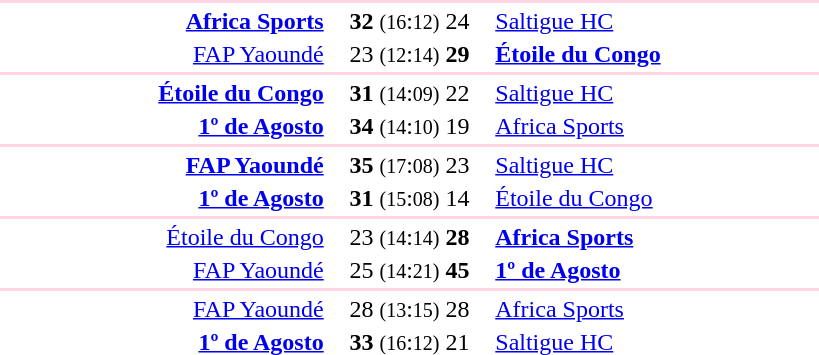<table style="text-align:center" width=550>
<tr>
<th width=30%></th>
<th width=15%></th>
<th width=30%></th>
</tr>
<tr align="left" bgcolor=#ffd4e4>
<td colspan=4></td>
</tr>
<tr>
<td align="right"><strong><a href='#'>Africa Sports</a></strong> </td>
<td><strong>32</strong> <small>(16</small>:<small>12)</small> 24</td>
<td align=left> <a href='#'>Saltigue HC</a></td>
</tr>
<tr>
<td align="right"><a href='#'>FAP Yaoundé</a> </td>
<td>23 <small>(12</small>:<small>14)</small> <strong>29</strong></td>
<td align=left> <strong><a href='#'>Étoile du Congo</a></strong></td>
</tr>
<tr align="left" bgcolor=#ffd4e4>
<td colspan=4></td>
</tr>
<tr>
<td align="right"><strong><a href='#'>Étoile du Congo</a></strong> </td>
<td><strong>31</strong> <small>(14</small>:<small>09)</small> 22</td>
<td align=left> <a href='#'>Saltigue HC</a></td>
</tr>
<tr>
<td align="right"><strong><a href='#'>1º de Agosto</a></strong> </td>
<td><strong>34</strong> <small>(14</small>:<small>10)</small> 19</td>
<td align=left> <a href='#'>Africa Sports</a></td>
</tr>
<tr align="left" bgcolor=#ffd4e4>
<td colspan=4></td>
</tr>
<tr>
<td align="right"><strong><a href='#'>FAP Yaoundé</a></strong> </td>
<td><strong>35</strong> <small>(17</small>:<small>08)</small> 23</td>
<td align=left> <a href='#'>Saltigue HC</a></td>
</tr>
<tr>
<td align="right"><strong><a href='#'>1º de Agosto</a></strong> </td>
<td><strong>31</strong> <small>(15</small>:<small>08)</small> 14</td>
<td align=left> <a href='#'>Étoile du Congo</a></td>
</tr>
<tr align="left" bgcolor=#ffd4e4>
<td colspan=4></td>
</tr>
<tr>
<td align="right"><a href='#'>Étoile du Congo</a> </td>
<td>23 <small>(14</small>:<small>14)</small> <strong>28</strong></td>
<td align=left> <strong><a href='#'>Africa Sports</a></strong></td>
</tr>
<tr>
<td align="right"><a href='#'>FAP Yaoundé</a> </td>
<td>25 <small>(14</small>:<small>21)</small> <strong>45</strong></td>
<td align=left> <strong><a href='#'>1º de Agosto</a></strong></td>
</tr>
<tr align="left" bgcolor=#ffd4e4>
<td colspan=4></td>
</tr>
<tr>
<td align="right"><a href='#'>FAP Yaoundé</a> </td>
<td>28 <small>(13</small>:<small>15)</small> 28</td>
<td align=left> <a href='#'>Africa Sports</a></td>
</tr>
<tr>
<td align="right"><strong><a href='#'>1º de Agosto</a></strong> </td>
<td><strong>33</strong> <small>(16</small>:<small>12)</small> 21</td>
<td align=left> <a href='#'>Saltigue HC</a></td>
</tr>
</table>
